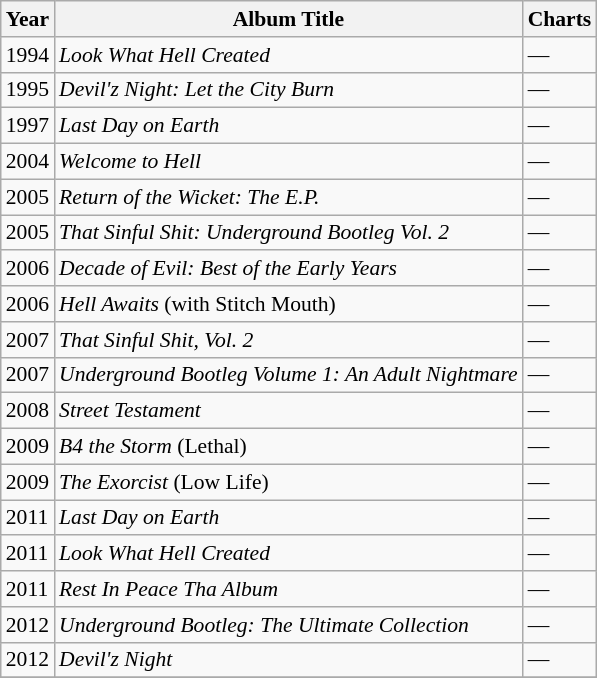<table class="wikitable sortable" style="font-size:90%">
<tr>
<th>Year</th>
<th>Album Title</th>
<th>Charts</th>
</tr>
<tr>
<td>1994</td>
<td><em>Look What Hell Created</em></td>
<td>—</td>
</tr>
<tr>
<td>1995</td>
<td><em>Devil'z Night: Let the City Burn</em></td>
<td>—</td>
</tr>
<tr>
<td>1997</td>
<td><em>Last Day on Earth</em></td>
<td>—</td>
</tr>
<tr>
<td>2004</td>
<td><em>Welcome to Hell</em></td>
<td>—</td>
</tr>
<tr>
<td>2005</td>
<td><em>Return of the Wicket: The E.P.</em></td>
<td>—</td>
</tr>
<tr>
<td>2005</td>
<td><em>That Sinful Shit: Underground Bootleg Vol. 2</em></td>
<td>—</td>
</tr>
<tr>
<td>2006</td>
<td><em>Decade of Evil: Best of the Early Years</em></td>
<td>—</td>
</tr>
<tr>
<td>2006</td>
<td><em>Hell Awaits</em> (with Stitch Mouth)</td>
<td>—</td>
</tr>
<tr>
<td>2007</td>
<td><em>That Sinful Shit, Vol. 2</em></td>
<td>—</td>
</tr>
<tr>
<td>2007</td>
<td><em>Underground Bootleg Volume 1: An Adult Nightmare</em></td>
<td>—</td>
</tr>
<tr>
<td>2008</td>
<td><em>Street Testament</em></td>
<td>—</td>
</tr>
<tr>
<td>2009</td>
<td><em>B4 the Storm</em> (Lethal)</td>
<td>—</td>
</tr>
<tr>
<td>2009</td>
<td><em>The Exorcist</em> (Low Life)</td>
<td>—</td>
</tr>
<tr>
<td>2011</td>
<td><em>Last Day on Earth</em></td>
<td>—</td>
</tr>
<tr>
<td>2011</td>
<td><em>Look What Hell Created</em></td>
<td>—</td>
</tr>
<tr>
<td>2011</td>
<td><em>Rest In Peace Tha Album</em></td>
<td>—</td>
</tr>
<tr>
<td>2012</td>
<td><em>Underground Bootleg: The Ultimate Collection</em></td>
<td>—</td>
</tr>
<tr>
<td>2012</td>
<td><em>Devil'z Night</em></td>
<td>—</td>
</tr>
<tr>
</tr>
</table>
